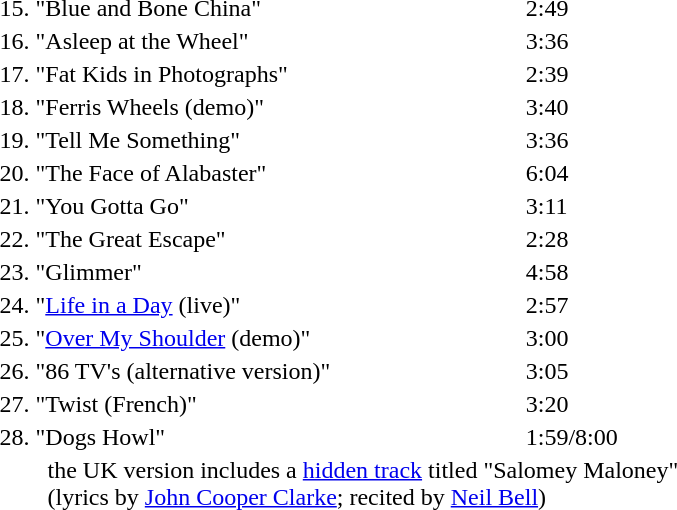<table style="background: transparent; margin: auto auto auto 2em;">
<tr>
<td align="right">15.</td>
<td>"Blue and Bone China"</td>
<td>2:49</td>
</tr>
<tr>
<td align="right">16.</td>
<td>"Asleep at the Wheel"</td>
<td>3:36</td>
</tr>
<tr>
<td align="right">17.</td>
<td>"Fat Kids in Photographs"</td>
<td>2:39</td>
</tr>
<tr>
<td align="right">18.</td>
<td>"Ferris Wheels (demo)"</td>
<td>3:40</td>
</tr>
<tr>
<td align="right">19.</td>
<td>"Tell Me Something"</td>
<td>3:36</td>
</tr>
<tr>
<td align="right">20.</td>
<td>"The Face of Alabaster"</td>
<td>6:04</td>
</tr>
<tr>
<td align="right">21.</td>
<td>"You Gotta Go"</td>
<td>3:11</td>
</tr>
<tr>
<td align="right">22.</td>
<td>"The Great Escape"</td>
<td>2:28</td>
</tr>
<tr>
<td align="right">23.</td>
<td>"Glimmer"</td>
<td>4:58</td>
</tr>
<tr>
<td align="right">24.</td>
<td>"<a href='#'>Life in a Day</a> (live)"</td>
<td>2:57</td>
</tr>
<tr>
<td align="right">25.</td>
<td>"<a href='#'>Over My Shoulder</a> (demo)"</td>
<td>3:00</td>
</tr>
<tr>
<td align="right">26.</td>
<td>"86 TV's (alternative version)"</td>
<td>3:05</td>
</tr>
<tr>
<td align="right">27.</td>
<td>"Twist (French)"</td>
<td>3:20</td>
</tr>
<tr>
<td align="right">28.</td>
<td>"Dogs Howl"</td>
<td>1:59/8:00</td>
</tr>
<tr>
<td></td>
<td colspan="2">  the UK version includes a <a href='#'>hidden track</a> titled "Salomey Maloney"<br>  (lyrics by <a href='#'>John Cooper Clarke</a>; recited by <a href='#'>Neil Bell</a>)</td>
</tr>
<tr>
</tr>
</table>
